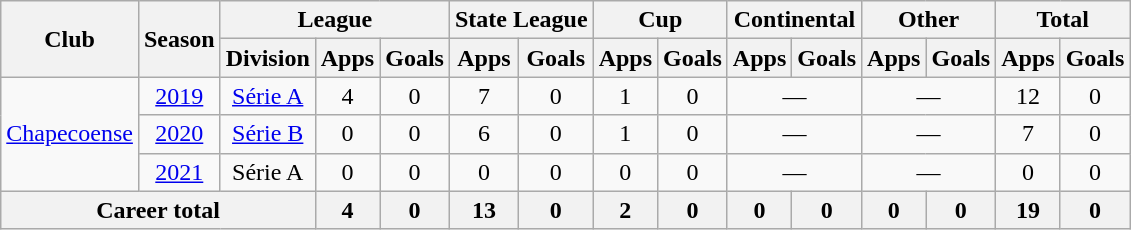<table class="wikitable" style="text-align: center">
<tr>
<th rowspan="2">Club</th>
<th rowspan="2">Season</th>
<th colspan="3">League</th>
<th colspan="2">State League</th>
<th colspan="2">Cup</th>
<th colspan="2">Continental</th>
<th colspan="2">Other</th>
<th colspan="2">Total</th>
</tr>
<tr>
<th>Division</th>
<th>Apps</th>
<th>Goals</th>
<th>Apps</th>
<th>Goals</th>
<th>Apps</th>
<th>Goals</th>
<th>Apps</th>
<th>Goals</th>
<th>Apps</th>
<th>Goals</th>
<th>Apps</th>
<th>Goals</th>
</tr>
<tr>
<td rowspan="3"><a href='#'>Chapecoense</a></td>
<td><a href='#'>2019</a></td>
<td><a href='#'>Série A</a></td>
<td>4</td>
<td>0</td>
<td>7</td>
<td>0</td>
<td>1</td>
<td>0</td>
<td colspan="2">—</td>
<td colspan="2">—</td>
<td>12</td>
<td>0</td>
</tr>
<tr>
<td><a href='#'>2020</a></td>
<td><a href='#'>Série B</a></td>
<td>0</td>
<td>0</td>
<td>6</td>
<td>0</td>
<td>1</td>
<td>0</td>
<td colspan="2">—</td>
<td colspan="2">—</td>
<td>7</td>
<td>0</td>
</tr>
<tr>
<td><a href='#'>2021</a></td>
<td>Série A</td>
<td>0</td>
<td>0</td>
<td>0</td>
<td>0</td>
<td>0</td>
<td>0</td>
<td colspan="2">—</td>
<td colspan="2">—</td>
<td>0</td>
<td>0</td>
</tr>
<tr>
<th colspan="3"><strong>Career total</strong></th>
<th>4</th>
<th>0</th>
<th>13</th>
<th>0</th>
<th>2</th>
<th>0</th>
<th>0</th>
<th>0</th>
<th>0</th>
<th>0</th>
<th>19</th>
<th>0</th>
</tr>
</table>
